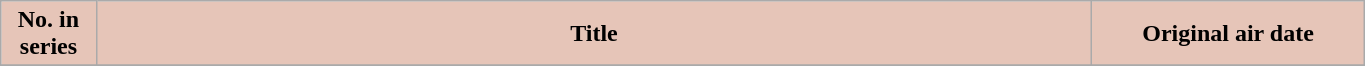<table class="wikitable plainrowheaders" style="width:72%;">
<tr>
<th scope="col"  style="background:#e6c5b8; color:#000; width:7%;">No. in<br>series</th>
<th scope="col" style="background:#e6c5b8; color:#000;">Title</th>
<th scope="col"  style="background:#e6c5b8; color:#000; width:20%;">Original air date</th>
</tr>
<tr>
</tr>
</table>
